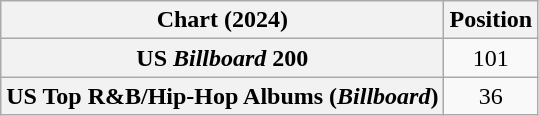<table class="wikitable sortable plainrowheaders" style="text-align:center">
<tr>
<th scope="col">Chart (2024)</th>
<th scope="col">Position</th>
</tr>
<tr>
<th scope="row">US <em>Billboard</em> 200</th>
<td>101</td>
</tr>
<tr>
<th scope="row">US Top R&B/Hip-Hop Albums (<em>Billboard</em>)</th>
<td>36</td>
</tr>
</table>
